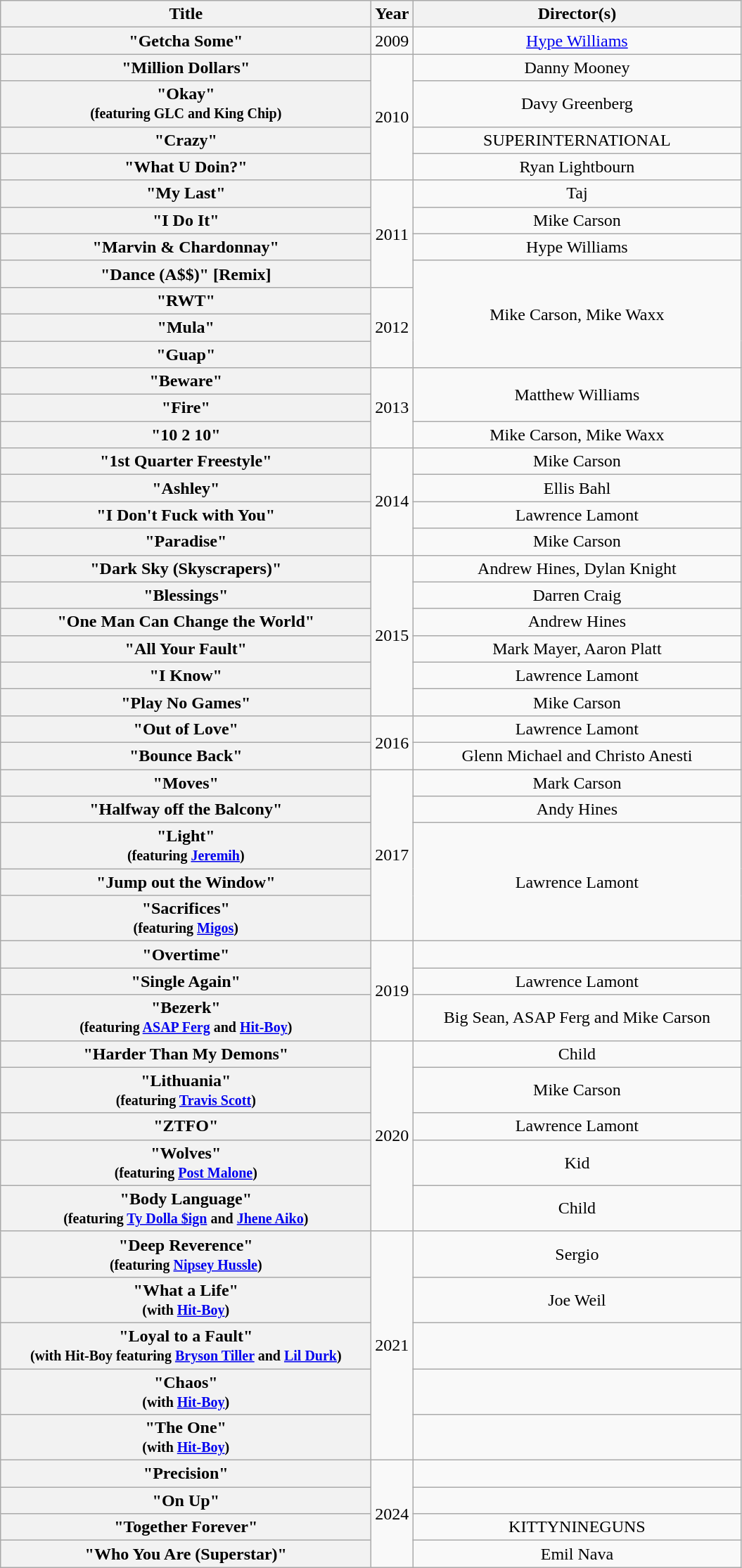<table class="wikitable plainrowheaders" style="text-align:center;">
<tr>
<th scope="col" style="width:21.5em;">Title</th>
<th scope="col">Year</th>
<th scope="col" style="width:19em;">Director(s)</th>
</tr>
<tr>
<th scope="row">"Getcha Some"</th>
<td>2009</td>
<td><a href='#'>Hype Williams</a></td>
</tr>
<tr>
<th scope="row">"Million Dollars"</th>
<td rowspan="4">2010</td>
<td>Danny Mooney</td>
</tr>
<tr>
<th scope="row">"Okay"<br><small>(featuring GLC and King Chip)</small></th>
<td>Davy Greenberg</td>
</tr>
<tr>
<th scope="row">"Crazy"</th>
<td>SUPERINTERNATIONAL</td>
</tr>
<tr>
<th scope="row">"What U Doin?"</th>
<td>Ryan Lightbourn</td>
</tr>
<tr>
<th scope="row">"My Last"<br></th>
<td rowspan="4">2011</td>
<td>Taj</td>
</tr>
<tr>
<th scope="row">"I Do It"</th>
<td>Mike Carson</td>
</tr>
<tr>
<th scope="row">"Marvin & Chardonnay"<br></th>
<td>Hype Williams</td>
</tr>
<tr>
<th scope="row">"Dance (A$$)" [Remix]<br></th>
<td rowspan="4">Mike Carson, Mike Waxx</td>
</tr>
<tr>
<th scope="row">"RWT"</th>
<td rowspan="3">2012</td>
</tr>
<tr>
<th scope="row">"Mula"<br></th>
</tr>
<tr>
<th scope="row">"Guap"</th>
</tr>
<tr>
<th scope="row">"Beware"<br></th>
<td rowspan="3">2013</td>
<td rowspan="2">Matthew Williams</td>
</tr>
<tr>
<th scope="row">"Fire"</th>
</tr>
<tr>
<th scope="row">"10 2 10"</th>
<td>Mike Carson, Mike Waxx</td>
</tr>
<tr>
<th scope="row">"1st Quarter Freestyle"</th>
<td rowspan="4">2014</td>
<td>Mike Carson</td>
</tr>
<tr>
<th scope="row">"Ashley"<br></th>
<td>Ellis Bahl</td>
</tr>
<tr>
<th scope="row">"I Don't Fuck with You"<br></th>
<td>Lawrence Lamont</td>
</tr>
<tr>
<th scope="row">"Paradise"</th>
<td>Mike Carson</td>
</tr>
<tr>
<th scope="row">"Dark Sky (Skyscrapers)"</th>
<td rowspan="6">2015</td>
<td>Andrew Hines, Dylan Knight</td>
</tr>
<tr>
<th scope="row">"Blessings"<br></th>
<td>Darren Craig</td>
</tr>
<tr>
<th scope="row">"One Man Can Change the World"<br></th>
<td>Andrew Hines</td>
</tr>
<tr>
<th scope="row">"All Your Fault"<br></th>
<td>Mark Mayer, Aaron Platt</td>
</tr>
<tr>
<th scope="row">"I Know"<br></th>
<td>Lawrence Lamont</td>
</tr>
<tr>
<th scope="row">"Play No Games"<br></th>
<td>Mike Carson</td>
</tr>
<tr>
<th scope="row">"Out of Love"<br></th>
<td rowspan="2">2016</td>
<td>Lawrence Lamont</td>
</tr>
<tr>
<th scope="row">"Bounce Back"</th>
<td>Glenn Michael and Christo Anesti</td>
</tr>
<tr>
<th scope="row">"Moves"</th>
<td rowspan="5">2017</td>
<td>Mark Carson</td>
</tr>
<tr>
<th scope="row">"Halfway off the Balcony"</th>
<td>Andy Hines</td>
</tr>
<tr>
<th scope="row">"Light"<br><small>(featuring <a href='#'>Jeremih</a>)</small></th>
<td rowspan="3">Lawrence Lamont</td>
</tr>
<tr>
<th scope="row">"Jump out the Window"</th>
</tr>
<tr>
<th scope="row">"Sacrifices"<em><br></em><small>(featuring <a href='#'>Migos</a>)</small></th>
</tr>
<tr>
<th scope="row">"Overtime"</th>
<td rowspan="3">2019</td>
<td></td>
</tr>
<tr>
<th scope="row">"Single Again"</th>
<td>Lawrence Lamont</td>
</tr>
<tr>
<th scope="row">"Bezerk"<br><small>(featuring <a href='#'>ASAP Ferg</a> and <a href='#'>Hit-Boy</a>)</small></th>
<td>Big Sean, ASAP Ferg and Mike Carson</td>
</tr>
<tr>
<th scope="row">"Harder Than My Demons"</th>
<td rowspan="5">2020</td>
<td>Child</td>
</tr>
<tr>
<th scope="row">"Lithuania"<br><small>(featuring <a href='#'>Travis Scott</a>)</small></th>
<td>Mike Carson</td>
</tr>
<tr>
<th scope="row">"ZTFO"</th>
<td>Lawrence Lamont</td>
</tr>
<tr>
<th scope="row">"Wolves"<br><small>(featuring <a href='#'>Post Malone</a>)</small></th>
<td>Kid</td>
</tr>
<tr>
<th scope="row">"Body Language"<br><small>(featuring <a href='#'>Ty Dolla $ign</a> and <a href='#'>Jhene Aiko</a>)</small></th>
<td>Child</td>
</tr>
<tr>
<th scope="row">"Deep Reverence" <br><small>(featuring <a href='#'>Nipsey Hussle</a>)</small></th>
<td rowspan="5">2021</td>
<td>Sergio</td>
</tr>
<tr>
<th scope="row">"What a Life"<br><small>(with <a href='#'>Hit-Boy</a>)</small></th>
<td>Joe Weil</td>
</tr>
<tr>
<th scope="row">"Loyal to a Fault"<br><small>(with Hit-Boy featuring <a href='#'>Bryson Tiller</a> and <a href='#'>Lil Durk</a>)</small></th>
<td></td>
</tr>
<tr>
<th>"Chaos"<br><small>(with <a href='#'>Hit-Boy</a>)</small></th>
<td></td>
</tr>
<tr>
<th>"The One"<br><small>(with <a href='#'>Hit-Boy</a>)</small></th>
<td></td>
</tr>
<tr>
<th>"Precision"</th>
<td rowspan="4">2024</td>
<td></td>
</tr>
<tr>
<th>"On Up"</th>
<td></td>
</tr>
<tr>
<th>"Together Forever"</th>
<td>KITTYNINEGUNS</td>
</tr>
<tr>
<th>"Who You Are (Superstar)"</th>
<td>Emil Nava</td>
</tr>
</table>
